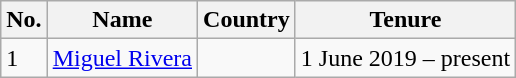<table class="wikitable">
<tr>
<th>No.</th>
<th>Name</th>
<th>Country</th>
<th>Tenure</th>
</tr>
<tr>
<td>1</td>
<td><a href='#'>Miguel Rivera</a></td>
<td></td>
<td>1 June 2019 – present</td>
</tr>
</table>
